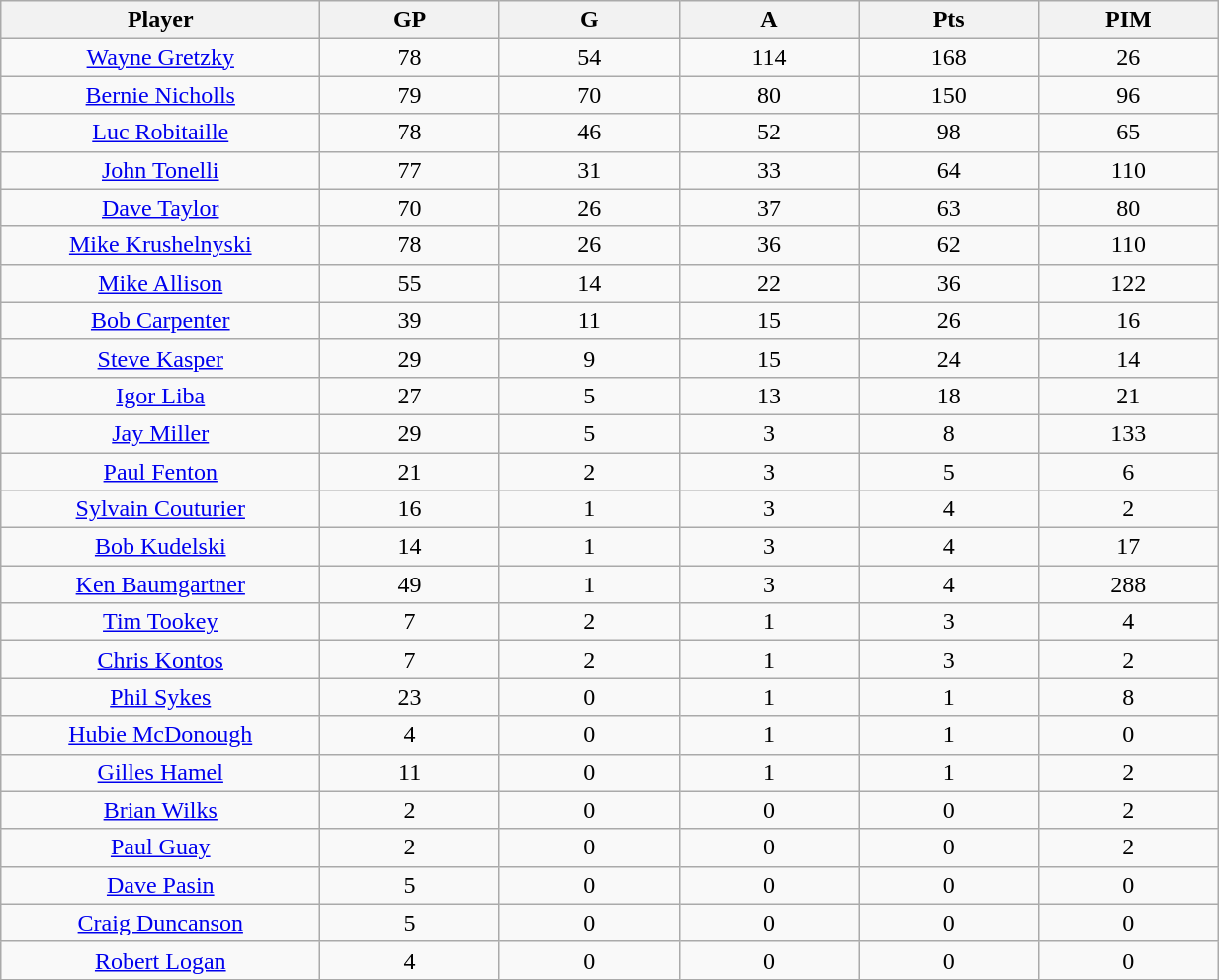<table class="wikitable sortable">
<tr>
<th bgcolor="#DDDDFF" width="16%">Player</th>
<th bgcolor="#DDDDFF" width="9%">GP</th>
<th bgcolor="#DDDDFF" width="9%">G</th>
<th bgcolor="#DDDDFF" width="9%">A</th>
<th bgcolor="#DDDDFF" width="9%">Pts</th>
<th bgcolor="#DDDDFF" width="9%">PIM</th>
</tr>
<tr align="center">
<td><a href='#'>Wayne Gretzky</a></td>
<td>78</td>
<td>54</td>
<td>114</td>
<td>168</td>
<td>26</td>
</tr>
<tr align="center">
<td><a href='#'>Bernie Nicholls</a></td>
<td>79</td>
<td>70</td>
<td>80</td>
<td>150</td>
<td>96</td>
</tr>
<tr align="center">
<td><a href='#'>Luc Robitaille</a></td>
<td>78</td>
<td>46</td>
<td>52</td>
<td>98</td>
<td>65</td>
</tr>
<tr align="center">
<td><a href='#'>John Tonelli</a></td>
<td>77</td>
<td>31</td>
<td>33</td>
<td>64</td>
<td>110</td>
</tr>
<tr align="center">
<td><a href='#'>Dave Taylor</a></td>
<td>70</td>
<td>26</td>
<td>37</td>
<td>63</td>
<td>80</td>
</tr>
<tr align="center">
<td><a href='#'>Mike Krushelnyski</a></td>
<td>78</td>
<td>26</td>
<td>36</td>
<td>62</td>
<td>110</td>
</tr>
<tr align="center">
<td><a href='#'>Mike Allison</a></td>
<td>55</td>
<td>14</td>
<td>22</td>
<td>36</td>
<td>122</td>
</tr>
<tr align="center">
<td><a href='#'>Bob Carpenter</a></td>
<td>39</td>
<td>11</td>
<td>15</td>
<td>26</td>
<td>16</td>
</tr>
<tr align="center">
<td><a href='#'>Steve Kasper</a></td>
<td>29</td>
<td>9</td>
<td>15</td>
<td>24</td>
<td>14</td>
</tr>
<tr align="center">
<td><a href='#'>Igor Liba</a></td>
<td>27</td>
<td>5</td>
<td>13</td>
<td>18</td>
<td>21</td>
</tr>
<tr align="center">
<td><a href='#'>Jay Miller</a></td>
<td>29</td>
<td>5</td>
<td>3</td>
<td>8</td>
<td>133</td>
</tr>
<tr align="center">
<td><a href='#'>Paul Fenton</a></td>
<td>21</td>
<td>2</td>
<td>3</td>
<td>5</td>
<td>6</td>
</tr>
<tr align="center">
<td><a href='#'>Sylvain Couturier</a></td>
<td>16</td>
<td>1</td>
<td>3</td>
<td>4</td>
<td>2</td>
</tr>
<tr align="center">
<td><a href='#'>Bob Kudelski</a></td>
<td>14</td>
<td>1</td>
<td>3</td>
<td>4</td>
<td>17</td>
</tr>
<tr align="center">
<td><a href='#'>Ken Baumgartner</a></td>
<td>49</td>
<td>1</td>
<td>3</td>
<td>4</td>
<td>288</td>
</tr>
<tr align="center">
<td><a href='#'>Tim Tookey</a></td>
<td>7</td>
<td>2</td>
<td>1</td>
<td>3</td>
<td>4</td>
</tr>
<tr align="center">
<td><a href='#'>Chris Kontos</a></td>
<td>7</td>
<td>2</td>
<td>1</td>
<td>3</td>
<td>2</td>
</tr>
<tr align="center">
<td><a href='#'>Phil Sykes</a></td>
<td>23</td>
<td>0</td>
<td>1</td>
<td>1</td>
<td>8</td>
</tr>
<tr align="center">
<td><a href='#'>Hubie McDonough</a></td>
<td>4</td>
<td>0</td>
<td>1</td>
<td>1</td>
<td>0</td>
</tr>
<tr align="center">
<td><a href='#'>Gilles Hamel</a></td>
<td>11</td>
<td>0</td>
<td>1</td>
<td>1</td>
<td>2</td>
</tr>
<tr align="center">
<td><a href='#'>Brian Wilks</a></td>
<td>2</td>
<td>0</td>
<td>0</td>
<td>0</td>
<td>2</td>
</tr>
<tr align="center">
<td><a href='#'>Paul Guay</a></td>
<td>2</td>
<td>0</td>
<td>0</td>
<td>0</td>
<td>2</td>
</tr>
<tr align="center">
<td><a href='#'>Dave Pasin</a></td>
<td>5</td>
<td>0</td>
<td>0</td>
<td>0</td>
<td>0</td>
</tr>
<tr align="center">
<td><a href='#'>Craig Duncanson</a></td>
<td>5</td>
<td>0</td>
<td>0</td>
<td>0</td>
<td>0</td>
</tr>
<tr align="center">
<td><a href='#'>Robert Logan</a></td>
<td>4</td>
<td>0</td>
<td>0</td>
<td>0</td>
<td>0</td>
</tr>
</table>
